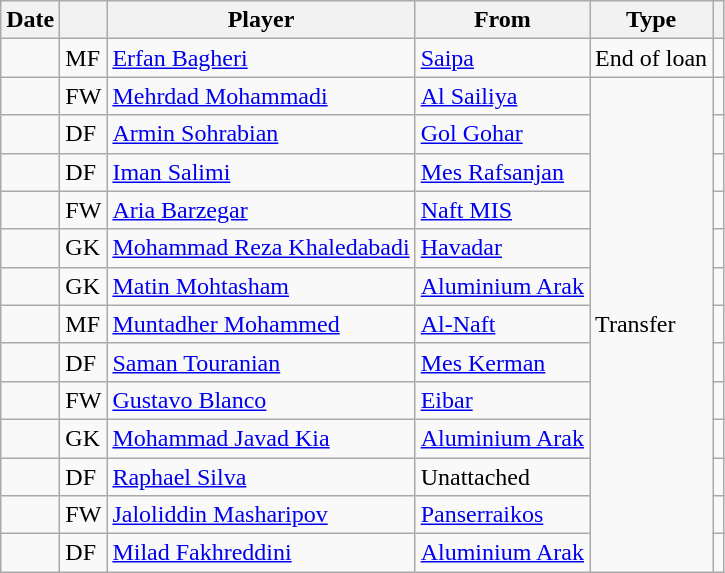<table class="wikitable">
<tr>
<th>Date</th>
<th></th>
<th>Player</th>
<th>From</th>
<th>Type</th>
<th></th>
</tr>
<tr>
<td></td>
<td>MF</td>
<td> <a href='#'>Erfan Bagheri</a></td>
<td><a href='#'>Saipa</a></td>
<td>End of loan</td>
<td align="center"></td>
</tr>
<tr>
<td></td>
<td>FW</td>
<td> <a href='#'>Mehrdad Mohammadi</a></td>
<td> <a href='#'>Al Sailiya</a></td>
<td rowspan="13">Transfer</td>
<td align="center"></td>
</tr>
<tr>
<td></td>
<td>DF</td>
<td> <a href='#'>Armin Sohrabian</a></td>
<td><a href='#'>Gol Gohar</a></td>
<td align="center"></td>
</tr>
<tr>
<td></td>
<td>DF</td>
<td> <a href='#'>Iman Salimi</a></td>
<td><a href='#'>Mes Rafsanjan</a></td>
<td align="center"></td>
</tr>
<tr>
<td></td>
<td>FW</td>
<td> <a href='#'>Aria Barzegar</a></td>
<td><a href='#'>Naft MIS</a></td>
<td align="center"></td>
</tr>
<tr>
<td></td>
<td>GK</td>
<td> <a href='#'>Mohammad Reza Khaledabadi</a></td>
<td><a href='#'>Havadar</a></td>
<td align="center"></td>
</tr>
<tr>
<td></td>
<td>GK</td>
<td> <a href='#'>Matin Mohtasham</a></td>
<td><a href='#'>Aluminium Arak</a></td>
<td align="center"></td>
</tr>
<tr>
<td></td>
<td>MF</td>
<td> <a href='#'>Muntadher Mohammed</a></td>
<td> <a href='#'>Al-Naft</a></td>
<td align="center"></td>
</tr>
<tr>
<td></td>
<td>DF</td>
<td> <a href='#'>Saman Touranian</a></td>
<td><a href='#'>Mes Kerman</a></td>
<td align="center"></td>
</tr>
<tr>
<td></td>
<td>FW</td>
<td> <a href='#'>Gustavo Blanco</a></td>
<td> <a href='#'>Eibar</a></td>
<td align="center"></td>
</tr>
<tr>
<td></td>
<td>GK</td>
<td> <a href='#'>Mohammad Javad Kia</a></td>
<td><a href='#'>Aluminium Arak</a></td>
<td align="center"></td>
</tr>
<tr>
<td></td>
<td>DF</td>
<td> <a href='#'>Raphael Silva</a></td>
<td>Unattached</td>
<td align="center"></td>
</tr>
<tr>
<td></td>
<td>FW</td>
<td> <a href='#'>Jaloliddin Masharipov</a></td>
<td> <a href='#'>Panserraikos</a></td>
<td align="center"></td>
</tr>
<tr>
<td></td>
<td>DF</td>
<td> <a href='#'>Milad Fakhreddini</a></td>
<td> <a href='#'>Aluminium Arak</a></td>
<td align="center"></td>
</tr>
</table>
